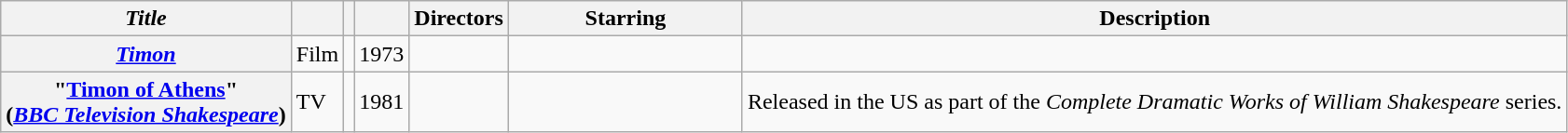<table class="wikitable sortable">
<tr>
<th scope="col"><em>Title</em></th>
<th scope="col"></th>
<th scope="col"></th>
<th scope="col"></th>
<th scope="col" class="unsortable">Directors</th>
<th scope="col" class="unsortable" style="min-width: 10em">Starring</th>
<th scope="col" class="unsortable" style="min-width: 15em">Description</th>
</tr>
<tr>
<th scope="row" style="white-space: nowrap"><em><a href='#'>Timon</a></em></th>
<td>Film</td>
<td></td>
<td>1973</td>
<td></td>
<td></td>
<td></td>
</tr>
<tr>
<th scope="row" style="white-space: nowrap">"<a href='#'>Timon of Athens</a>"<br>(<em><a href='#'>BBC Television Shakespeare</a></em>)</th>
<td>TV</td>
<td></td>
<td>1981</td>
<td></td>
<td></td>
<td>Released in the US as part of the <em>Complete Dramatic Works of William Shakespeare</em> series.</td>
</tr>
</table>
